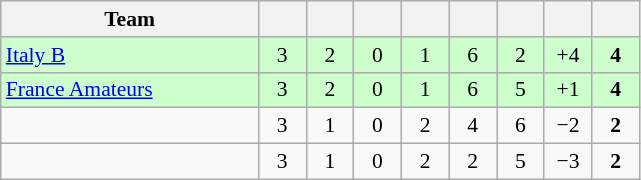<table class="wikitable" style="text-align: center; font-size: 90%;">
<tr>
<th width=165>Team</th>
<th width=25></th>
<th width=25></th>
<th width=25></th>
<th width=25></th>
<th width=25></th>
<th width=25></th>
<th width=25></th>
<th width=25></th>
</tr>
<tr style="background:#cfc;">
<td align="left"> <a href='#'>Italy B</a></td>
<td>3</td>
<td>2</td>
<td>0</td>
<td>1</td>
<td>6</td>
<td>2</td>
<td>+4</td>
<td><strong>4</strong></td>
</tr>
<tr style="background:#cfc;">
<td align="left"> <a href='#'>France Amateurs</a></td>
<td>3</td>
<td>2</td>
<td>0</td>
<td>1</td>
<td>6</td>
<td>5</td>
<td>+1</td>
<td><strong>4</strong></td>
</tr>
<tr>
<td align="left"></td>
<td>3</td>
<td>1</td>
<td>0</td>
<td>2</td>
<td>4</td>
<td>6</td>
<td>−2</td>
<td><strong>2</strong></td>
</tr>
<tr>
<td align="left"></td>
<td>3</td>
<td>1</td>
<td>0</td>
<td>2</td>
<td>2</td>
<td>5</td>
<td>−3</td>
<td><strong>2</strong></td>
</tr>
</table>
